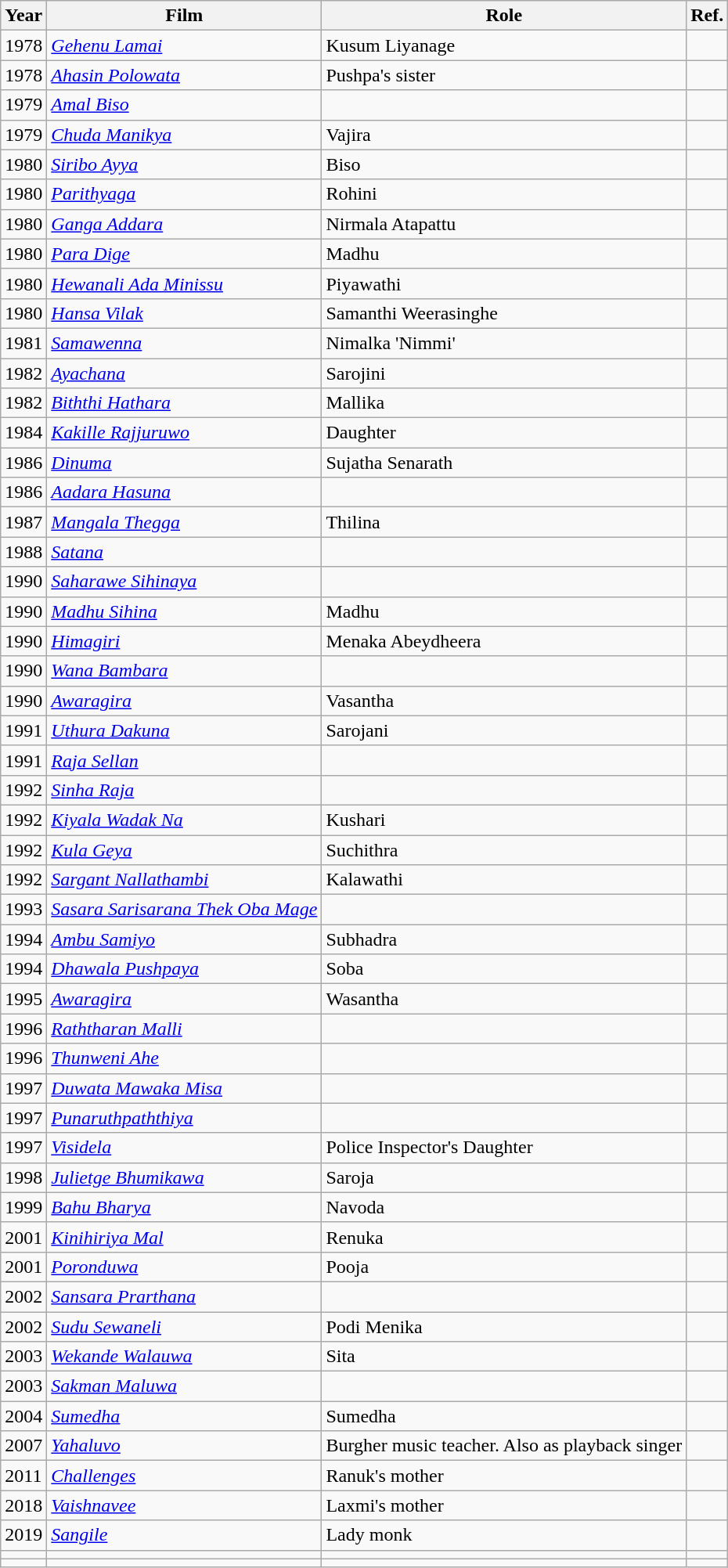<table class="wikitable">
<tr style="text-align:center;">
<th>Year</th>
<th>Film</th>
<th>Role</th>
<th class="unsortable">Ref.</th>
</tr>
<tr>
<td>1978</td>
<td><em><a href='#'>Gehenu Lamai</a></em></td>
<td>Kusum Liyanage</td>
<td></td>
</tr>
<tr>
<td>1978</td>
<td><em><a href='#'>Ahasin Polowata</a></em></td>
<td>Pushpa's sister</td>
<td></td>
</tr>
<tr>
<td>1979</td>
<td><em><a href='#'>Amal Biso</a></em></td>
<td></td>
<td></td>
</tr>
<tr>
<td>1979</td>
<td><em><a href='#'>Chuda Manikya</a></em></td>
<td>Vajira</td>
<td></td>
</tr>
<tr>
<td>1980</td>
<td><em><a href='#'>Siribo Ayya</a></em></td>
<td>Biso</td>
<td></td>
</tr>
<tr>
<td>1980</td>
<td><em><a href='#'>Parithyaga</a></em></td>
<td>Rohini</td>
<td></td>
</tr>
<tr>
<td>1980</td>
<td><em><a href='#'>Ganga Addara</a></em></td>
<td>Nirmala Atapattu</td>
<td></td>
</tr>
<tr>
<td>1980</td>
<td><em><a href='#'>Para Dige</a></em></td>
<td>Madhu</td>
<td></td>
</tr>
<tr>
<td>1980</td>
<td><em><a href='#'>Hewanali Ada Minissu</a></em></td>
<td>Piyawathi</td>
<td></td>
</tr>
<tr>
<td>1980</td>
<td><em><a href='#'>Hansa Vilak</a></em></td>
<td>Samanthi Weerasinghe</td>
<td></td>
</tr>
<tr>
<td>1981</td>
<td><em><a href='#'>Samawenna</a></em></td>
<td>Nimalka 'Nimmi'</td>
<td></td>
</tr>
<tr>
<td>1982</td>
<td><em><a href='#'>Ayachana</a></em></td>
<td>Sarojini</td>
<td></td>
</tr>
<tr>
<td>1982</td>
<td><em><a href='#'>Biththi Hathara</a></em></td>
<td>Mallika</td>
<td></td>
</tr>
<tr>
<td>1984</td>
<td><em><a href='#'>Kakille Rajjuruwo</a></em></td>
<td>Daughter</td>
<td></td>
</tr>
<tr>
<td>1986</td>
<td><em><a href='#'>Dinuma</a></em></td>
<td>Sujatha Senarath</td>
<td></td>
</tr>
<tr>
<td>1986</td>
<td><em><a href='#'>Aadara Hasuna</a></em></td>
<td></td>
<td></td>
</tr>
<tr>
<td>1987</td>
<td><em><a href='#'>Mangala Thegga</a></em></td>
<td>Thilina</td>
<td></td>
</tr>
<tr>
<td>1988</td>
<td><em><a href='#'>Satana</a></em></td>
<td></td>
<td></td>
</tr>
<tr>
<td>1990</td>
<td><em><a href='#'>Saharawe Sihinaya</a></em></td>
<td></td>
<td></td>
</tr>
<tr>
<td>1990</td>
<td><em><a href='#'>Madhu Sihina</a></em></td>
<td>Madhu</td>
<td></td>
</tr>
<tr>
<td>1990</td>
<td><em><a href='#'>Himagiri</a></em></td>
<td>Menaka Abeydheera</td>
<td></td>
</tr>
<tr>
<td>1990</td>
<td><em><a href='#'>Wana Bambara</a></em></td>
<td></td>
<td></td>
</tr>
<tr>
<td>1990</td>
<td><em><a href='#'>Awaragira</a></em></td>
<td>Vasantha</td>
<td></td>
</tr>
<tr>
<td>1991</td>
<td><em><a href='#'>Uthura Dakuna</a></em></td>
<td>Sarojani</td>
<td></td>
</tr>
<tr>
<td>1991</td>
<td><em><a href='#'>Raja Sellan</a></em></td>
<td></td>
<td></td>
</tr>
<tr>
<td>1992</td>
<td><em><a href='#'>Sinha Raja</a></em></td>
<td></td>
<td></td>
</tr>
<tr>
<td>1992</td>
<td><em><a href='#'>Kiyala Wadak Na</a></em></td>
<td>Kushari</td>
<td></td>
</tr>
<tr>
<td>1992</td>
<td><em><a href='#'>Kula Geya</a></em></td>
<td>Suchithra</td>
<td></td>
</tr>
<tr>
<td>1992</td>
<td><em><a href='#'>Sargant Nallathambi</a></em></td>
<td>Kalawathi</td>
<td></td>
</tr>
<tr>
<td>1993</td>
<td><em><a href='#'>Sasara Sarisarana Thek Oba Mage</a></em></td>
<td></td>
<td></td>
</tr>
<tr>
<td>1994</td>
<td><em><a href='#'>Ambu Samiyo</a></em></td>
<td>Subhadra</td>
<td></td>
</tr>
<tr>
<td>1994</td>
<td><em><a href='#'>Dhawala Pushpaya</a></em></td>
<td>Soba</td>
<td></td>
</tr>
<tr>
<td>1995</td>
<td><em><a href='#'>Awaragira</a></em></td>
<td>Wasantha</td>
<td></td>
</tr>
<tr>
<td>1996</td>
<td><em><a href='#'>Raththaran Malli</a></em></td>
<td></td>
<td></td>
</tr>
<tr>
<td>1996</td>
<td><em><a href='#'>Thunweni Ahe</a></em></td>
<td></td>
<td></td>
</tr>
<tr>
<td>1997</td>
<td><em><a href='#'>Duwata Mawaka Misa</a></em></td>
<td></td>
<td></td>
</tr>
<tr>
<td>1997</td>
<td><em><a href='#'>Punaruthpaththiya</a></em></td>
<td></td>
<td></td>
</tr>
<tr>
<td>1997</td>
<td><em><a href='#'>Visidela</a></em></td>
<td>Police Inspector's Daughter</td>
<td></td>
</tr>
<tr>
<td>1998</td>
<td><em><a href='#'>Julietge Bhumikawa</a></em></td>
<td>Saroja</td>
<td></td>
</tr>
<tr>
<td>1999</td>
<td><em><a href='#'>Bahu Bharya</a></em></td>
<td>Navoda</td>
<td></td>
</tr>
<tr>
<td>2001</td>
<td><em><a href='#'>Kinihiriya Mal</a></em></td>
<td>Renuka</td>
<td></td>
</tr>
<tr>
<td>2001</td>
<td><em><a href='#'>Poronduwa</a></em></td>
<td>Pooja</td>
<td></td>
</tr>
<tr>
<td>2002</td>
<td><em><a href='#'>Sansara Prarthana</a></em></td>
<td></td>
<td></td>
</tr>
<tr>
<td>2002</td>
<td><em><a href='#'>Sudu Sewaneli</a></em></td>
<td>Podi Menika</td>
<td></td>
</tr>
<tr>
<td>2003</td>
<td><em><a href='#'>Wekande Walauwa</a> </em></td>
<td>Sita</td>
<td></td>
</tr>
<tr>
<td>2003</td>
<td><em><a href='#'>Sakman Maluwa</a></em></td>
<td></td>
<td></td>
</tr>
<tr>
<td>2004</td>
<td><em><a href='#'>Sumedha</a></em></td>
<td>Sumedha</td>
<td></td>
</tr>
<tr>
<td>2007</td>
<td><em><a href='#'>Yahaluvo</a></em></td>
<td>Burgher music teacher. Also as playback singer</td>
<td></td>
</tr>
<tr>
<td>2011</td>
<td><em><a href='#'>Challenges</a></em></td>
<td>Ranuk's mother</td>
<td></td>
</tr>
<tr>
<td>2018</td>
<td><em><a href='#'>Vaishnavee</a></em></td>
<td>Laxmi's mother</td>
<td></td>
</tr>
<tr>
<td>2019</td>
<td><em><a href='#'>Sangile</a></em></td>
<td>Lady monk</td>
<td></td>
</tr>
<tr>
<td></td>
<td></td>
<td></td>
<td></td>
</tr>
<tr>
<td></td>
<td></td>
<td></td>
<td></td>
</tr>
</table>
